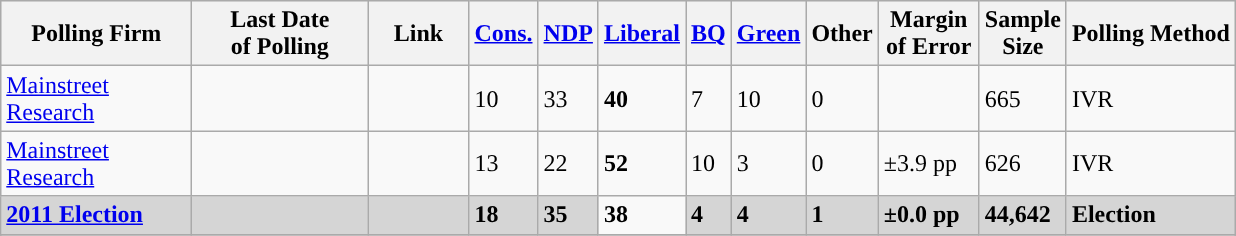<table class="wikitable sortable">
<tr style="background:#e9e9e9;">
<th style="width:120px">Polling Firm</th>
<th style="width:110px">Last Date<br>of Polling</th>
<th style="width:60px" class="unsortable">Link</th>
<th style="background-color:"><strong><a href='#'>Cons.</a></strong></th>
<th style="background-color:"><strong><a href='#'>NDP</a></strong></th>
<th style="background-color:"><strong><a href='#'>Liberal</a></strong></th>
<th style="background-color:"><strong><a href='#'>BQ</a></strong></th>
<th style="background-color:"><strong><a href='#'>Green</a></strong></th>
<th style="background-color:"><strong>Other</strong></th>
<th style="width:60px;" class=unsortable>Margin<br>of Error</th>
<th style="width:50px;" class=unsortable>Sample<br>Size</th>
<th class=unsortable>Polling Method</th>
</tr>
<tr>
<td><a href='#'>Mainstreet Research</a></td>
<td></td>
<td></td>
<td>10</td>
<td>33</td>
<td><strong>40</strong></td>
<td>7</td>
<td>10</td>
<td>0</td>
<td></td>
<td>665</td>
<td>IVR</td>
</tr>
<tr>
<td><a href='#'>Mainstreet Research</a></td>
<td></td>
<td></td>
<td>13</td>
<td>22</td>
<td><strong>52</strong></td>
<td>10</td>
<td>3</td>
<td>0</td>
<td>±3.9 pp</td>
<td>626</td>
<td>IVR</td>
</tr>
<tr>
<td style="background:#D5D5D5"><strong><a href='#'>2011 Election</a></strong></td>
<td style="background:#D5D5D5"><strong></strong></td>
<td style="background:#D5D5D5"></td>
<td style="background:#D5D5D5"><strong>18</strong></td>
<td style="background:#D5D5D5"><strong>35</strong></td>
<td><strong>38</strong></td>
<td style="background:#D5D5D5"><strong>4</strong></td>
<td style="background:#D5D5D5"><strong>4</strong></td>
<td style="background:#D5D5D5"><strong>1</strong></td>
<td style="background:#D5D5D5"><strong>±0.0 pp</strong></td>
<td style="background:#D5D5D5"><strong>44,642</strong></td>
<td style="background:#D5D5D5"><strong>Election</strong></td>
</tr>
<tr>
</tr>
<tr>
</tr>
</table>
